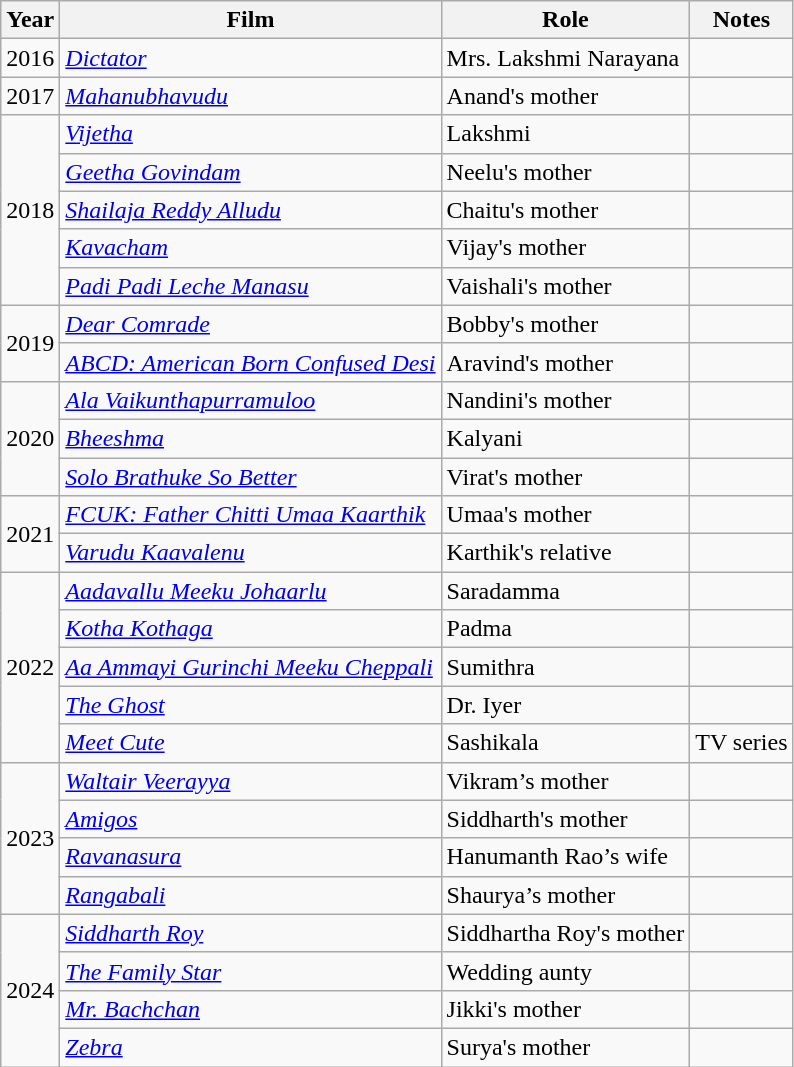<table class="wikitable sortable">
<tr>
<th>Year</th>
<th>Film</th>
<th>Role</th>
<th>Notes</th>
</tr>
<tr>
<td>2016</td>
<td><em><a href='#'>Dictator</a></em></td>
<td>Mrs. Lakshmi Narayana</td>
<td></td>
</tr>
<tr>
<td>2017</td>
<td><em><a href='#'>Mahanubhavudu</a></em></td>
<td>Anand's mother</td>
<td></td>
</tr>
<tr>
<td rowspan="5">2018</td>
<td><em><a href='#'>Vijetha</a></em></td>
<td>Lakshmi</td>
<td></td>
</tr>
<tr>
<td><em><a href='#'>Geetha Govindam</a></em></td>
<td>Neelu's mother</td>
<td></td>
</tr>
<tr>
<td><em><a href='#'>Shailaja Reddy Alludu</a></em></td>
<td>Chaitu's mother</td>
<td></td>
</tr>
<tr>
<td><em><a href='#'>Kavacham</a></em></td>
<td>Vijay's mother</td>
<td></td>
</tr>
<tr>
<td><em><a href='#'>Padi Padi Leche Manasu</a></em></td>
<td>Vaishali's mother</td>
<td></td>
</tr>
<tr>
<td rowspan="2">2019</td>
<td><em><a href='#'>Dear Comrade</a></em></td>
<td>Bobby's mother</td>
<td></td>
</tr>
<tr>
<td><a href='#'><em>ABCD: American Born Confused Desi</em></a></td>
<td>Aravind's mother</td>
<td></td>
</tr>
<tr>
<td rowspan="3">2020</td>
<td><em><a href='#'>Ala Vaikunthapurramuloo</a></em></td>
<td>Nandini's mother</td>
<td></td>
</tr>
<tr>
<td><em><a href='#'>Bheeshma</a></em></td>
<td>Kalyani</td>
<td></td>
</tr>
<tr>
<td><em><a href='#'>Solo Brathuke So Better</a></em></td>
<td>Virat's mother</td>
<td></td>
</tr>
<tr>
<td rowspan="2">2021</td>
<td><em><a href='#'>FCUK: Father Chitti Umaa Kaarthik</a></em></td>
<td>Umaa's mother</td>
<td></td>
</tr>
<tr>
<td><em><a href='#'>Varudu Kaavalenu</a></em></td>
<td>Karthik's relative</td>
<td></td>
</tr>
<tr>
<td rowspan="5">2022</td>
<td><a href='#'><em>Aadavallu Meeku Johaarlu</em></a></td>
<td>Saradamma</td>
<td></td>
</tr>
<tr>
<td><em><a href='#'>Kotha Kothaga</a></em></td>
<td>Padma</td>
<td></td>
</tr>
<tr>
<td><em><a href='#'>Aa Ammayi Gurinchi Meeku Cheppali</a></em></td>
<td>Sumithra</td>
<td></td>
</tr>
<tr>
<td><em><a href='#'> The Ghost</a></em></td>
<td>Dr. Iyer</td>
<td></td>
</tr>
<tr>
<td><em><a href='#'>Meet Cute</a></em></td>
<td>Sashikala</td>
<td>TV series</td>
</tr>
<tr>
<td rowspan="4">2023</td>
<td><em><a href='#'>Waltair Veerayya</a></em></td>
<td>Vikram’s mother</td>
<td></td>
</tr>
<tr>
<td><em><a href='#'>Amigos</a></em></td>
<td>Siddharth's mother</td>
<td></td>
</tr>
<tr>
<td><em><a href='#'>Ravanasura</a></em></td>
<td>Hanumanth Rao’s wife</td>
<td></td>
</tr>
<tr>
<td><em><a href='#'>Rangabali</a></em></td>
<td>Shaurya’s mother</td>
<td></td>
</tr>
<tr>
<td rowspan="4">2024</td>
<td><em><a href='#'>Siddharth Roy</a></em></td>
<td>Siddhartha Roy's mother</td>
<td></td>
</tr>
<tr>
<td><em><a href='#'>The Family Star</a></em></td>
<td>Wedding aunty</td>
<td></td>
</tr>
<tr>
<td><em><a href='#'>Mr. Bachchan</a></em></td>
<td>Jikki's mother</td>
<td></td>
</tr>
<tr>
<td><em><a href='#'>Zebra</a></em></td>
<td>Surya's mother</td>
<td></td>
</tr>
</table>
